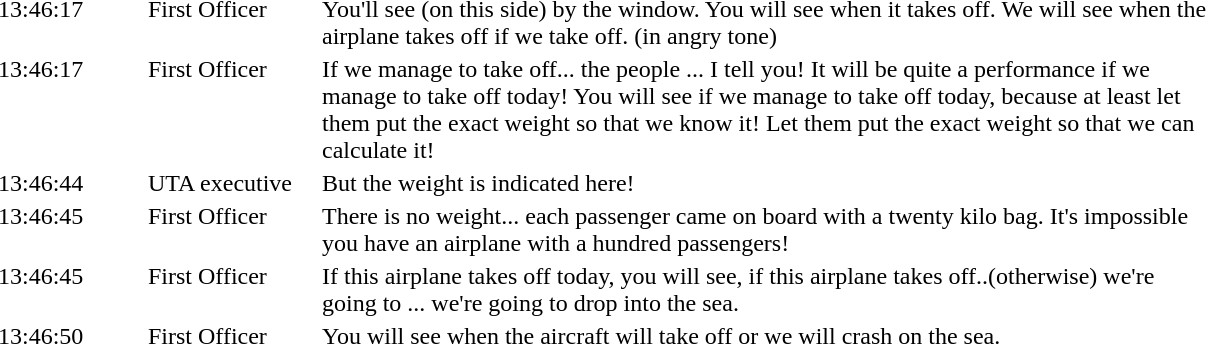<table align="center" style="border:none;" cellpadding="1">
<tr>
<th style="width:6.0em;"></th>
<th style="width:7.0em;"></th>
<th style="width:37.0em;"></th>
</tr>
<tr style="vertical-align:top;">
<td>13:46:17</td>
<td>First Officer</td>
<td>You'll see (on this side) by the window. You will see when it takes off. We will see when the airplane takes off if we take off. (in angry tone)</td>
</tr>
<tr style="vertical-align:top;">
<td>13:46:17</td>
<td>First Officer</td>
<td>If we manage to take off... the people ... I tell you! It will be quite a performance if we manage to take off today! You will see if we manage to take off today, because at least let them put the exact weight so that we know it! Let them put the exact weight so that we can calculate it!</td>
</tr>
<tr style="vertical-align:top;">
<td>13:46:44</td>
<td>UTA executive</td>
<td>But the weight is indicated here!</td>
</tr>
<tr style="vertical-align:top;">
<td>13:46:45</td>
<td>First Officer</td>
<td>There is no weight... each passenger came on board with a twenty kilo bag. It's impossible you have an airplane with a hundred passengers!</td>
</tr>
<tr style="vertical-align:top;">
<td>13:46:45</td>
<td>First Officer</td>
<td>If this airplane takes off today, you will see, if this airplane takes off..(otherwise) we're going to ... we're going to drop into the sea.</td>
</tr>
<tr style="vertical-align:top;">
<td>13:46:50</td>
<td>First Officer</td>
<td>You will see when the aircraft will take off or we will crash on the sea.</td>
</tr>
</table>
